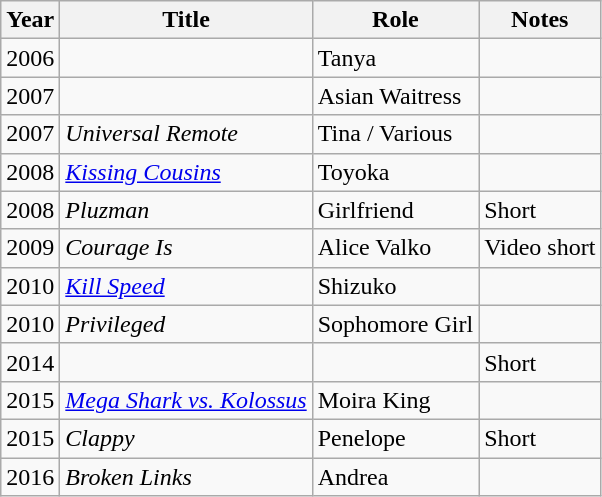<table class="wikitable sortable">
<tr>
<th>Year</th>
<th>Title</th>
<th>Role</th>
<th class="unsortable">Notes</th>
</tr>
<tr>
<td>2006</td>
<td><em></em></td>
<td>Tanya</td>
<td></td>
</tr>
<tr>
<td>2007</td>
<td><em></em></td>
<td>Asian Waitress</td>
<td></td>
</tr>
<tr>
<td>2007</td>
<td><em>Universal Remote</em></td>
<td>Tina / Various</td>
<td></td>
</tr>
<tr>
<td>2008</td>
<td><em><a href='#'>Kissing Cousins</a></em></td>
<td>Toyoka</td>
<td></td>
</tr>
<tr>
<td>2008</td>
<td><em>Pluzman</em></td>
<td>Girlfriend</td>
<td>Short</td>
</tr>
<tr>
<td>2009</td>
<td><em>Courage Is</em></td>
<td>Alice Valko</td>
<td>Video short</td>
</tr>
<tr>
<td>2010</td>
<td><em><a href='#'>Kill Speed</a></em></td>
<td>Shizuko</td>
<td></td>
</tr>
<tr>
<td>2010</td>
<td><em>Privileged</em></td>
<td>Sophomore Girl</td>
<td></td>
</tr>
<tr>
<td>2014</td>
<td><em></em></td>
<td></td>
<td>Short</td>
</tr>
<tr>
<td>2015</td>
<td><em><a href='#'>Mega Shark vs. Kolossus</a></em></td>
<td>Moira King</td>
<td></td>
</tr>
<tr>
<td>2015</td>
<td><em>Clappy</em></td>
<td>Penelope</td>
<td>Short</td>
</tr>
<tr>
<td>2016</td>
<td><em>Broken Links</em></td>
<td>Andrea</td>
<td></td>
</tr>
</table>
